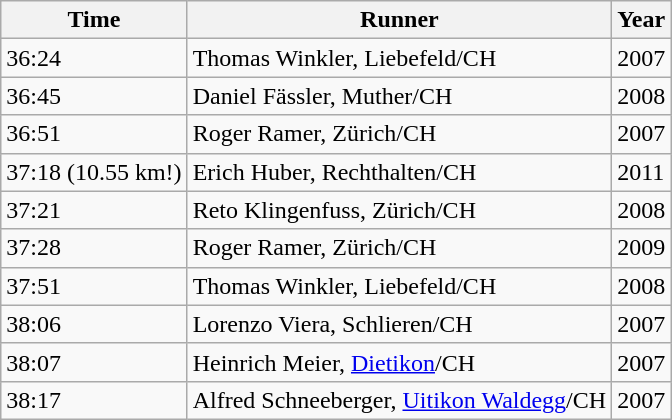<table class=wikitable>
<tr>
<th>Time</th>
<th>Runner</th>
<th>Year</th>
</tr>
<tr>
<td>36:24</td>
<td>Thomas Winkler, Liebefeld/CH</td>
<td>2007</td>
</tr>
<tr>
<td>36:45</td>
<td>Daniel Fässler, Muther/CH</td>
<td>2008</td>
</tr>
<tr>
<td>36:51</td>
<td>Roger Ramer, Zürich/CH</td>
<td>2007</td>
</tr>
<tr>
<td>37:18 (10.55 km!)</td>
<td>Erich Huber, Rechthalten/CH</td>
<td>2011</td>
</tr>
<tr>
<td>37:21</td>
<td>Reto Klingenfuss, Zürich/CH</td>
<td>2008</td>
</tr>
<tr>
<td>37:28</td>
<td>Roger Ramer, Zürich/CH</td>
<td>2009</td>
</tr>
<tr>
<td>37:51</td>
<td>Thomas Winkler, Liebefeld/CH</td>
<td>2008</td>
</tr>
<tr>
<td>38:06</td>
<td>Lorenzo Viera, Schlieren/CH</td>
<td>2007</td>
</tr>
<tr>
<td>38:07</td>
<td>Heinrich Meier, <a href='#'>Dietikon</a>/CH</td>
<td>2007</td>
</tr>
<tr>
<td>38:17</td>
<td>Alfred Schneeberger, <a href='#'>Uitikon Waldegg</a>/CH</td>
<td>2007</td>
</tr>
</table>
